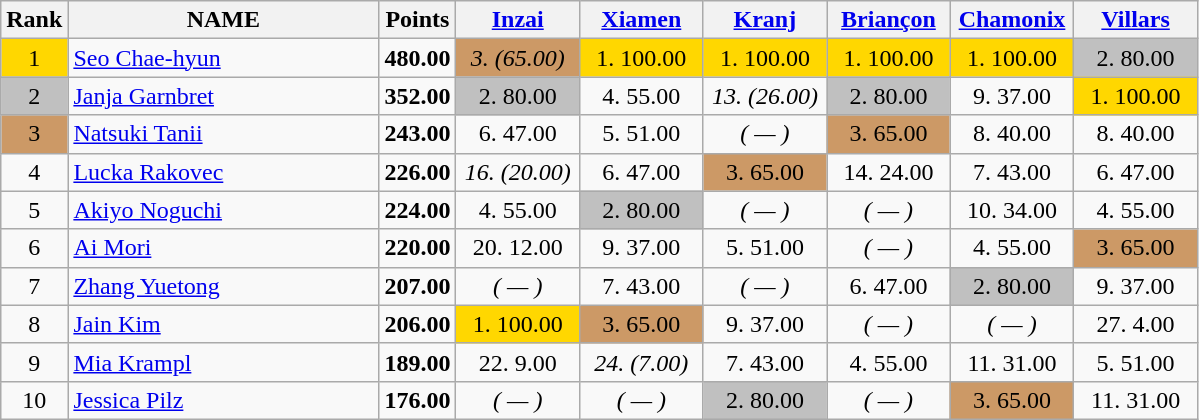<table class="wikitable sortable" style="text-align: center;">
<tr>
<th>Rank</th>
<th width = "200">NAME</th>
<th>Points</th>
<th width = "75" data-sort-type="number"><a href='#'>Inzai</a></th>
<th width = "75" data-sort-type="number"><a href='#'>Xiamen</a></th>
<th width = "75" data-sort-type="number"><a href='#'>Kranj</a></th>
<th width = "75" data-sort-type="number"><a href='#'>Briançon</a></th>
<th width = "75" data-sort-type="number"><a href='#'>Chamonix</a></th>
<th width = "75" data-sort-type="number"><a href='#'>Villars</a></th>
</tr>
<tr>
<td style="background: gold">1</td>
<td align="left"> <a href='#'>Seo Chae-hyun</a></td>
<td><strong>480.00</strong></td>
<td style="background: #cc9966"><em>3. (65.00)</em></td>
<td style="background: gold">1. 100.00</td>
<td style="background: gold">1. 100.00</td>
<td style="background: gold">1. 100.00</td>
<td style="background: gold">1. 100.00</td>
<td style="background: silver">2. 80.00</td>
</tr>
<tr>
<td style="background: silver">2</td>
<td align="left"> <a href='#'>Janja Garnbret</a></td>
<td><strong>352.00</strong></td>
<td style="background: silver">2. 80.00</td>
<td>4. 55.00</td>
<td><em>13. (26.00)</em></td>
<td style="background: silver">2. 80.00</td>
<td>9. 37.00</td>
<td style="background: gold">1. 100.00</td>
</tr>
<tr>
<td style="background: #cc9966">3</td>
<td align="left"> <a href='#'>Natsuki Tanii</a></td>
<td><strong>243.00</strong></td>
<td>6. 47.00</td>
<td>5. 51.00</td>
<td><em>( — )</em></td>
<td style="background: #cc9966">3. 65.00</td>
<td>8. 40.00</td>
<td>8. 40.00</td>
</tr>
<tr>
<td>4</td>
<td align="left"> <a href='#'>Lucka Rakovec</a></td>
<td><strong>226.00</strong></td>
<td><em>16. (20.00)</em></td>
<td>6. 47.00</td>
<td style="background: #cc9966">3. 65.00</td>
<td>14. 24.00</td>
<td>7. 43.00</td>
<td>6. 47.00</td>
</tr>
<tr>
<td>5</td>
<td align="left"> <a href='#'>Akiyo Noguchi</a></td>
<td><strong>224.00</strong></td>
<td>4. 55.00</td>
<td style="background: silver">2. 80.00</td>
<td><em>( — )</em></td>
<td><em>( — )</em></td>
<td>10. 34.00</td>
<td>4. 55.00</td>
</tr>
<tr>
<td>6</td>
<td align="left"> <a href='#'>Ai Mori</a></td>
<td><strong>220.00</strong></td>
<td>20. 12.00</td>
<td>9. 37.00</td>
<td>5. 51.00</td>
<td><em>( — )</em></td>
<td>4. 55.00</td>
<td style="background: #cc9966">3. 65.00</td>
</tr>
<tr>
<td>7</td>
<td align="left"> <a href='#'>Zhang Yuetong</a></td>
<td><strong>207.00</strong></td>
<td><em>( — )</em></td>
<td>7. 43.00</td>
<td><em>( — )</em></td>
<td>6. 47.00</td>
<td style="background: silver">2. 80.00</td>
<td>9. 37.00</td>
</tr>
<tr>
<td>8</td>
<td align="left"> <a href='#'>Jain Kim</a></td>
<td><strong>206.00</strong></td>
<td style="background: gold">1. 100.00</td>
<td style="background: #cc9966">3. 65.00</td>
<td>9. 37.00</td>
<td><em>( — )</em></td>
<td><em>( — )</em></td>
<td>27. 4.00</td>
</tr>
<tr>
<td>9</td>
<td align="left"> <a href='#'>Mia Krampl</a></td>
<td><strong>189.00</strong></td>
<td>22. 9.00</td>
<td><em>24. (7.00)</em></td>
<td>7. 43.00</td>
<td>4. 55.00</td>
<td>11. 31.00</td>
<td>5. 51.00</td>
</tr>
<tr>
<td>10</td>
<td align="left"> <a href='#'>Jessica Pilz</a></td>
<td><strong>176.00</strong></td>
<td><em>( — )</em></td>
<td><em>( — )</em></td>
<td style="background: silver">2. 80.00</td>
<td><em>( — )</em></td>
<td style="background: #cc9966">3. 65.00</td>
<td>11. 31.00</td>
</tr>
</table>
